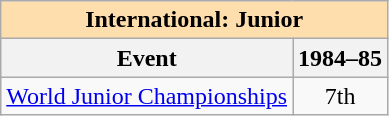<table class="wikitable" style="text-align:center">
<tr>
<th colspan="2" style="background-color: #ffdead; " align="center">International: Junior</th>
</tr>
<tr>
<th>Event</th>
<th>1984–85</th>
</tr>
<tr>
<td align=left><a href='#'>World Junior Championships</a></td>
<td>7th</td>
</tr>
</table>
